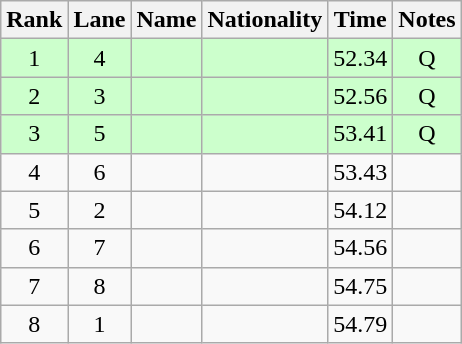<table class="wikitable sortable" style="text-align:center">
<tr>
<th>Rank</th>
<th>Lane</th>
<th>Name</th>
<th>Nationality</th>
<th>Time</th>
<th>Notes</th>
</tr>
<tr bgcolor="ccffcc">
<td>1</td>
<td>4</td>
<td align="left"></td>
<td align="left"></td>
<td>52.34</td>
<td>Q</td>
</tr>
<tr bgcolor="ccffcc">
<td>2</td>
<td>3</td>
<td align="left"></td>
<td align="left"></td>
<td>52.56</td>
<td>Q</td>
</tr>
<tr bgcolor="ccffcc">
<td>3</td>
<td>5</td>
<td align="left"></td>
<td align="left"></td>
<td>53.41</td>
<td>Q</td>
</tr>
<tr>
<td>4</td>
<td>6</td>
<td align="left"></td>
<td align="left"></td>
<td>53.43</td>
<td></td>
</tr>
<tr>
<td>5</td>
<td>2</td>
<td align="left"></td>
<td align="left"></td>
<td>54.12</td>
<td></td>
</tr>
<tr>
<td>6</td>
<td>7</td>
<td align="left"></td>
<td align="left"></td>
<td>54.56</td>
<td></td>
</tr>
<tr>
<td>7</td>
<td>8</td>
<td align="left"></td>
<td align="left"></td>
<td>54.75</td>
<td></td>
</tr>
<tr>
<td>8</td>
<td>1</td>
<td align="left"></td>
<td align="left"></td>
<td>54.79</td>
<td></td>
</tr>
</table>
